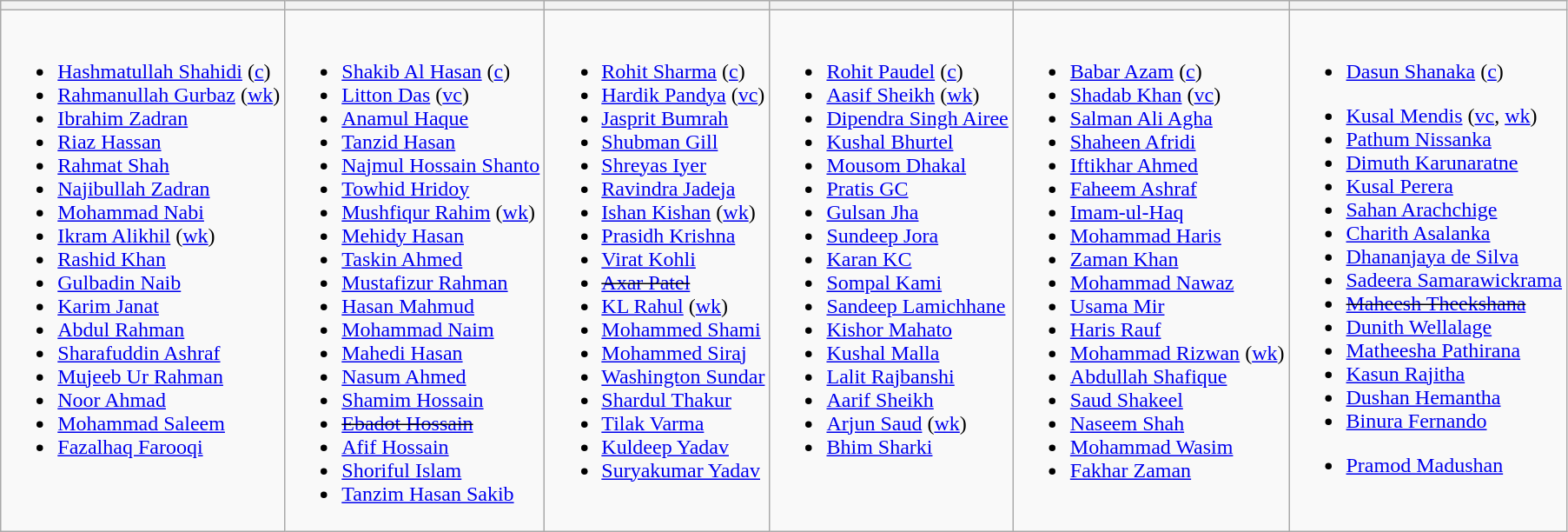<table class="wikitable" style="text-align:left">
<tr>
<th></th>
<th></th>
<th></th>
<th></th>
<th></th>
<th></th>
</tr>
<tr style="vertical-align:top">
<td><br><ul><li><a href='#'>Hashmatullah Shahidi</a> (<a href='#'>c</a>)</li><li><a href='#'>Rahmanullah Gurbaz</a> (<a href='#'>wk</a>)</li><li><a href='#'>Ibrahim Zadran</a></li><li><a href='#'>Riaz Hassan</a></li><li><a href='#'>Rahmat Shah</a></li><li><a href='#'>Najibullah Zadran</a></li><li><a href='#'>Mohammad Nabi</a></li><li><a href='#'>Ikram Alikhil</a> (<a href='#'>wk</a>)</li><li><a href='#'>Rashid Khan</a></li><li><a href='#'>Gulbadin Naib</a></li><li><a href='#'>Karim Janat</a></li><li><a href='#'>Abdul Rahman</a></li><li><a href='#'>Sharafuddin Ashraf</a></li><li><a href='#'>Mujeeb Ur Rahman</a></li><li><a href='#'>Noor Ahmad</a></li><li><a href='#'>Mohammad Saleem</a></li><li><a href='#'>Fazalhaq Farooqi</a></li></ul></td>
<td><br><ul><li><a href='#'>Shakib Al Hasan</a> (<a href='#'>c</a>)</li><li><a href='#'>Litton Das</a> (<a href='#'>vc</a>)</li><li><a href='#'>Anamul Haque</a></li><li><a href='#'>Tanzid Hasan</a></li><li><a href='#'>Najmul Hossain Shanto</a></li><li><a href='#'>Towhid Hridoy</a></li><li><a href='#'>Mushfiqur Rahim</a> (<a href='#'>wk</a>)</li><li><a href='#'>Mehidy Hasan</a></li><li><a href='#'>Taskin Ahmed</a></li><li><a href='#'>Mustafizur Rahman</a></li><li><a href='#'>Hasan Mahmud</a></li><li><a href='#'>Mohammad Naim</a></li><li><a href='#'>Mahedi Hasan</a></li><li><a href='#'>Nasum Ahmed</a></li><li><a href='#'>Shamim Hossain</a></li><li><s><a href='#'>Ebadot Hossain</a></s></li><li><a href='#'>Afif Hossain</a></li><li><a href='#'>Shoriful Islam</a></li><li><a href='#'>Tanzim Hasan Sakib</a></li></ul></td>
<td><br><ul><li><a href='#'>Rohit Sharma</a> (<a href='#'>c</a>)</li><li><a href='#'>Hardik Pandya</a> (<a href='#'>vc</a>)</li><li><a href='#'>Jasprit Bumrah</a></li><li><a href='#'>Shubman Gill</a></li><li><a href='#'>Shreyas Iyer</a></li><li><a href='#'>Ravindra Jadeja</a></li><li><a href='#'>Ishan Kishan</a> (<a href='#'>wk</a>)</li><li><a href='#'>Prasidh Krishna</a></li><li><a href='#'>Virat Kohli</a></li><li><s><a href='#'>Axar Patel</a></s></li><li><a href='#'>KL Rahul</a> (<a href='#'>wk</a>)</li><li><a href='#'>Mohammed Shami</a></li><li><a href='#'>Mohammed Siraj</a></li><li><a href='#'>Washington Sundar</a></li><li><a href='#'>Shardul Thakur</a></li><li><a href='#'>Tilak Varma</a></li><li><a href='#'>Kuldeep Yadav</a></li><li><a href='#'>Suryakumar Yadav</a></li></ul></td>
<td><br><ul><li><a href='#'>Rohit Paudel</a> (<a href='#'>c</a>)</li><li><a href='#'>Aasif Sheikh</a> (<a href='#'>wk</a>)</li><li><a href='#'>Dipendra Singh Airee</a></li><li><a href='#'>Kushal Bhurtel</a></li><li><a href='#'>Mousom Dhakal</a></li><li><a href='#'>Pratis GC</a></li><li><a href='#'>Gulsan Jha</a></li><li><a href='#'>Sundeep Jora</a></li><li><a href='#'>Karan KC</a></li><li><a href='#'>Sompal Kami</a></li><li><a href='#'>Sandeep Lamichhane</a></li><li><a href='#'>Kishor Mahato</a></li><li><a href='#'>Kushal Malla</a></li><li><a href='#'>Lalit Rajbanshi</a></li><li><a href='#'>Aarif Sheikh</a></li><li><a href='#'>Arjun Saud</a> (<a href='#'>wk</a>)</li><li><a href='#'>Bhim Sharki</a></li></ul></td>
<td><br><ul><li><a href='#'>Babar Azam</a> (<a href='#'>c</a>)</li><li><a href='#'>Shadab Khan</a> (<a href='#'>vc</a>)</li><li><a href='#'>Salman Ali Agha</a></li><li><a href='#'>Shaheen Afridi</a></li><li><a href='#'>Iftikhar Ahmed</a></li><li><a href='#'>Faheem Ashraf</a></li><li><a href='#'>Imam-ul-Haq</a></li><li><a href='#'>Mohammad Haris</a></li><li><a href='#'>Zaman Khan</a></li><li><a href='#'>Mohammad Nawaz</a></li><li><a href='#'>Usama Mir</a></li><li><a href='#'>Haris Rauf</a></li><li><a href='#'>Mohammad Rizwan</a> (<a href='#'>wk</a>)</li><li><a href='#'>Abdullah Shafique</a></li><li><a href='#'>Saud Shakeel</a></li><li><a href='#'>Naseem Shah</a></li><li><a href='#'>Mohammad Wasim</a></li><li><a href='#'>Fakhar Zaman</a></li></ul></td>
<td><br><ul><li><a href='#'>Dasun Shanaka</a> (<a href='#'>c</a>)</li></ul><ul><li><a href='#'>Kusal Mendis</a> (<a href='#'>vc</a>, <a href='#'>wk</a>)</li><li><a href='#'>Pathum Nissanka</a></li><li><a href='#'>Dimuth Karunaratne</a></li><li><a href='#'>Kusal Perera</a></li><li><a href='#'>Sahan Arachchige</a></li><li><a href='#'>Charith Asalanka</a></li><li><a href='#'>Dhananjaya de Silva</a></li><li><a href='#'>Sadeera Samarawickrama</a></li><li><s><a href='#'>Maheesh Theekshana</a></s></li><li><a href='#'>Dunith Wellalage</a></li><li><a href='#'>Matheesha Pathirana</a></li><li><a href='#'>Kasun Rajitha</a></li><li><a href='#'>Dushan Hemantha</a></li><li><a href='#'>Binura Fernando</a></li></ul><ul><li><a href='#'>Pramod Madushan</a></li></ul></td>
</tr>
</table>
